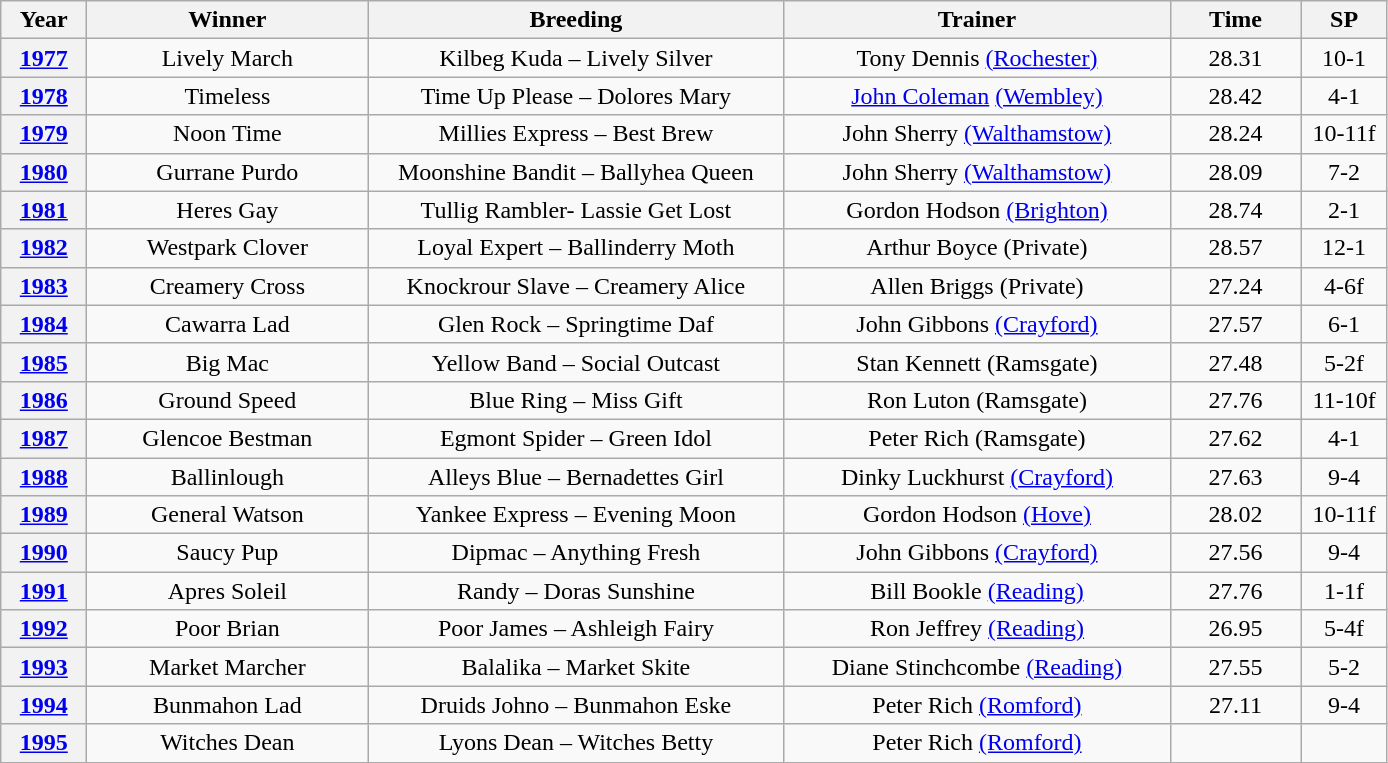<table class="wikitable" style="text-align:center">
<tr>
<th width=50>Year</th>
<th width=180>Winner</th>
<th width=270>Breeding</th>
<th width=250>Trainer</th>
<th width=80>Time</th>
<th width=50>SP</th>
</tr>
<tr>
<th><a href='#'>1977</a></th>
<td>Lively March</td>
<td>Kilbeg Kuda – Lively Silver</td>
<td>Tony Dennis <a href='#'>(Rochester)</a></td>
<td>28.31</td>
<td>10-1</td>
</tr>
<tr>
<th><a href='#'>1978</a></th>
<td>Timeless</td>
<td>Time Up Please – Dolores Mary</td>
<td><a href='#'>John Coleman</a> <a href='#'>(Wembley)</a></td>
<td>28.42</td>
<td>4-1</td>
</tr>
<tr>
<th><a href='#'>1979</a></th>
<td>Noon Time</td>
<td>Millies Express – Best Brew</td>
<td>John Sherry <a href='#'>(Walthamstow)</a></td>
<td>28.24</td>
<td>10-11f</td>
</tr>
<tr>
<th><a href='#'>1980</a></th>
<td>Gurrane Purdo</td>
<td>Moonshine Bandit – Ballyhea Queen</td>
<td>John Sherry <a href='#'>(Walthamstow)</a></td>
<td>28.09</td>
<td>7-2</td>
</tr>
<tr>
<th><a href='#'>1981</a></th>
<td>Heres Gay</td>
<td>Tullig Rambler- Lassie Get Lost</td>
<td>Gordon Hodson <a href='#'>(Brighton)</a></td>
<td>28.74</td>
<td>2-1</td>
</tr>
<tr>
<th><a href='#'>1982</a></th>
<td>Westpark Clover</td>
<td>Loyal Expert – Ballinderry Moth</td>
<td>Arthur Boyce (Private)</td>
<td>28.57</td>
<td>12-1</td>
</tr>
<tr>
<th><a href='#'>1983</a></th>
<td>Creamery Cross</td>
<td>Knockrour Slave – Creamery Alice</td>
<td>Allen Briggs (Private)</td>
<td>27.24</td>
<td>4-6f</td>
</tr>
<tr>
<th><a href='#'>1984</a></th>
<td>Cawarra Lad</td>
<td>Glen Rock – Springtime Daf</td>
<td>John Gibbons <a href='#'>(Crayford)</a></td>
<td>27.57</td>
<td>6-1</td>
</tr>
<tr>
<th><a href='#'>1985</a></th>
<td>Big Mac</td>
<td>Yellow Band – Social Outcast</td>
<td>Stan Kennett (Ramsgate)</td>
<td>27.48</td>
<td>5-2f</td>
</tr>
<tr>
<th><a href='#'>1986</a></th>
<td>Ground Speed</td>
<td>Blue Ring – Miss Gift</td>
<td>Ron Luton (Ramsgate)</td>
<td>27.76</td>
<td>11-10f</td>
</tr>
<tr>
<th><a href='#'>1987</a></th>
<td>Glencoe Bestman</td>
<td>Egmont Spider – Green Idol</td>
<td>Peter Rich (Ramsgate)</td>
<td>27.62</td>
<td>4-1</td>
</tr>
<tr>
<th><a href='#'>1988</a></th>
<td>Ballinlough</td>
<td>Alleys Blue – Bernadettes Girl</td>
<td>Dinky Luckhurst <a href='#'>(Crayford)</a></td>
<td>27.63</td>
<td>9-4</td>
</tr>
<tr>
<th><a href='#'>1989</a></th>
<td>General Watson</td>
<td>Yankee Express – Evening Moon</td>
<td>Gordon Hodson <a href='#'>(Hove)</a></td>
<td>28.02</td>
<td>10-11f</td>
</tr>
<tr>
<th><a href='#'>1990</a></th>
<td>Saucy Pup</td>
<td>Dipmac – Anything Fresh</td>
<td>John Gibbons <a href='#'>(Crayford)</a></td>
<td>27.56</td>
<td>9-4</td>
</tr>
<tr>
<th><a href='#'>1991</a></th>
<td>Apres Soleil</td>
<td>Randy – Doras Sunshine</td>
<td>Bill Bookle <a href='#'>(Reading)</a></td>
<td>27.76</td>
<td>1-1f</td>
</tr>
<tr>
<th><a href='#'>1992</a></th>
<td>Poor Brian</td>
<td>Poor James – Ashleigh Fairy</td>
<td>Ron Jeffrey <a href='#'>(Reading)</a></td>
<td>26.95</td>
<td>5-4f</td>
</tr>
<tr>
<th><a href='#'>1993</a></th>
<td>Market Marcher</td>
<td>Balalika – Market Skite</td>
<td>Diane Stinchcombe <a href='#'>(Reading)</a></td>
<td>27.55</td>
<td>5-2</td>
</tr>
<tr>
<th><a href='#'>1994</a></th>
<td>Bunmahon Lad</td>
<td>Druids Johno – Bunmahon Eske</td>
<td>Peter Rich <a href='#'>(Romford)</a></td>
<td>27.11</td>
<td>9-4</td>
</tr>
<tr>
<th><a href='#'>1995</a></th>
<td>Witches Dean</td>
<td>Lyons Dean – Witches Betty</td>
<td>Peter Rich <a href='#'>(Romford)</a></td>
<td></td>
<td></td>
</tr>
</table>
